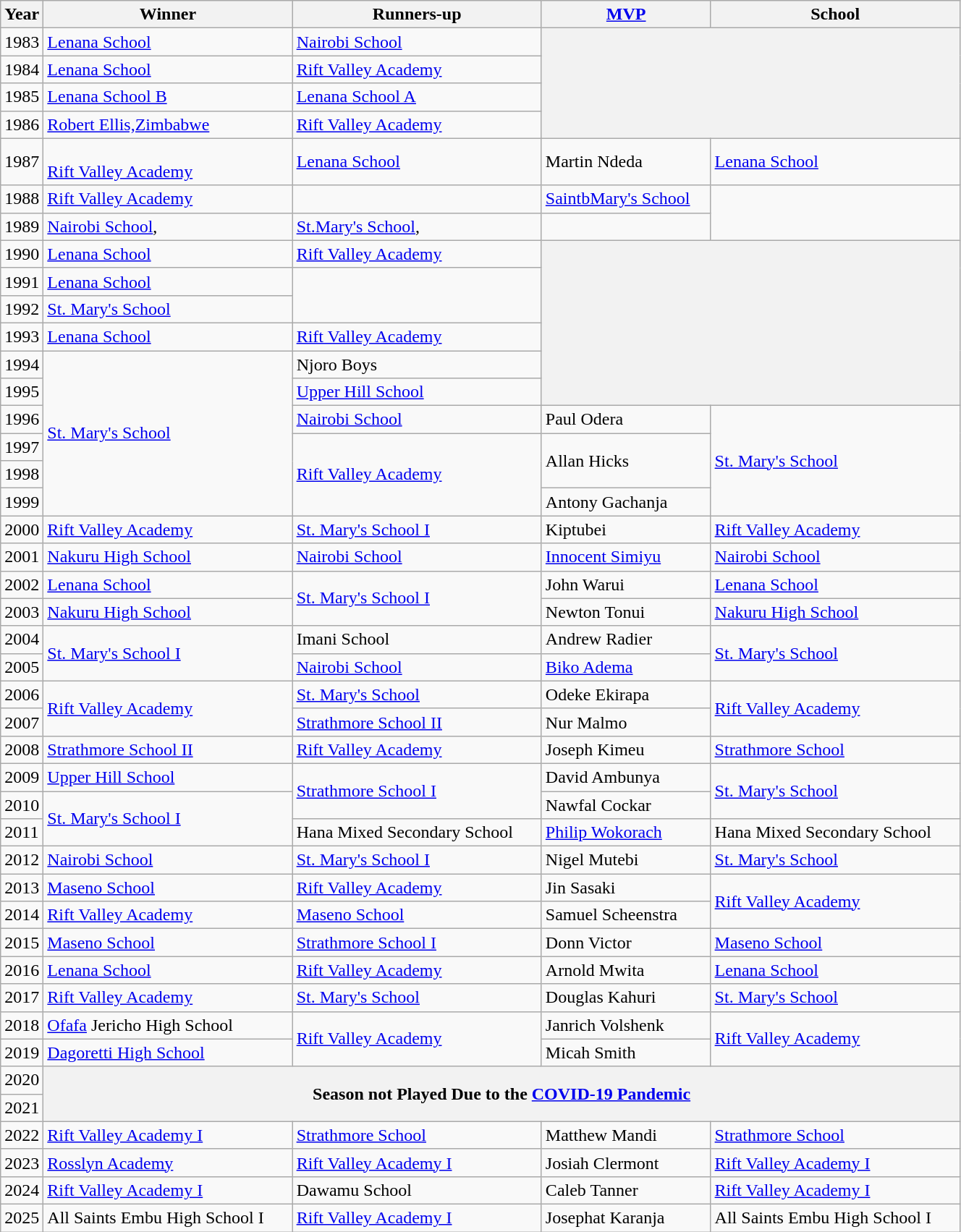<table class="wikitable sortable" width="70%">
<tr>
<th width="10px">Year</th>
<th>Winner</th>
<th>Runners-up</th>
<th><a href='#'>MVP</a></th>
<th>School</th>
</tr>
<tr>
<td>1983</td>
<td><a href='#'>Lenana School</a></td>
<td><a href='#'>Nairobi School</a></td>
<th colspan="2" rowspan="4"></th>
</tr>
<tr>
<td>1984</td>
<td><a href='#'>Lenana School</a></td>
<td><a href='#'>Rift Valley Academy</a></td>
</tr>
<tr>
<td>1985</td>
<td><a href='#'>Lenana School B </a></td>
<td><a href='#'>Lenana School A</a></td>
</tr>
<tr>
<td>1986</td>
<td><a href='#'>Robert Ellis,Zimbabwe</a></td>
<td><a href='#'>Rift Valley Academy</a></td>
</tr>
<tr>
<td>1987</td>
<td><br><a href='#'>Rift Valley Academy</a></td>
<td><a href='#'>Lenana School</a></td>
<td>Martin Ndeda</td>
<td><a href='#'>Lenana School</a></td>
</tr>
<tr>
<td>1988</td>
<td><a href='#'>Rift Valley Academy</a></td>
<td></td>
<td><a href='#'>SaintbMary's School</a></td>
</tr>
<tr>
<td>1989</td>
<td><a href='#'>Nairobi School</a>,</td>
<td><a href='#'>St.Mary's School</a>,</td>
<td></td>
</tr>
<tr>
<td>1990</td>
<td><a href='#'>Lenana School</a></td>
<td><a href='#'>Rift Valley Academy</a></td>
<th colspan="2" rowspan="6"></th>
</tr>
<tr>
<td>1991</td>
<td><a href='#'>Lenana School</a></td>
</tr>
<tr>
<td>1992</td>
<td><a href='#'>St. Mary's School</a></td>
</tr>
<tr>
<td>1993</td>
<td><a href='#'>Lenana School</a></td>
<td><a href='#'>Rift Valley Academy</a></td>
</tr>
<tr>
<td>1994</td>
<td rowspan="6"><a href='#'>St. Mary's School</a></td>
<td>Njoro Boys</td>
</tr>
<tr>
<td>1995</td>
<td><a href='#'>Upper Hill School</a></td>
</tr>
<tr>
<td>1996</td>
<td><a href='#'>Nairobi School</a></td>
<td>Paul Odera</td>
<td rowspan="4"><a href='#'>St. Mary's School</a></td>
</tr>
<tr>
<td>1997</td>
<td rowspan="3"><a href='#'>Rift Valley Academy</a></td>
<td rowspan="2">Allan Hicks</td>
</tr>
<tr>
<td>1998</td>
</tr>
<tr>
<td>1999</td>
<td>Antony Gachanja</td>
</tr>
<tr>
<td>2000</td>
<td><a href='#'>Rift Valley Academy</a></td>
<td><a href='#'>St. Mary's School I</a></td>
<td>Kiptubei</td>
<td><a href='#'>Rift Valley Academy</a></td>
</tr>
<tr>
<td>2001</td>
<td><a href='#'>Nakuru High School</a></td>
<td><a href='#'>Nairobi School</a></td>
<td><a href='#'>Innocent Simiyu</a></td>
<td><a href='#'>Nairobi School</a></td>
</tr>
<tr>
<td>2002</td>
<td><a href='#'>Lenana School</a></td>
<td rowspan="2"><a href='#'>St. Mary's School I</a></td>
<td>John Warui</td>
<td><a href='#'>Lenana School</a></td>
</tr>
<tr>
<td>2003</td>
<td><a href='#'>Nakuru High School</a></td>
<td>Newton Tonui</td>
<td><a href='#'>Nakuru High School</a></td>
</tr>
<tr>
<td>2004</td>
<td rowspan="2"><a href='#'>St. Mary's School I</a></td>
<td>Imani School</td>
<td>Andrew Radier</td>
<td rowspan="2"><a href='#'>St. Mary's School</a></td>
</tr>
<tr>
<td>2005</td>
<td><a href='#'>Nairobi School</a></td>
<td><a href='#'>Biko Adema</a></td>
</tr>
<tr>
<td>2006</td>
<td rowspan="2"><a href='#'>Rift Valley Academy</a></td>
<td><a href='#'>St. Mary's School</a></td>
<td>Odeke Ekirapa</td>
<td rowspan="2"><a href='#'>Rift Valley Academy</a></td>
</tr>
<tr>
<td>2007</td>
<td><a href='#'>Strathmore School II</a></td>
<td>Nur Malmo</td>
</tr>
<tr>
<td>2008</td>
<td><a href='#'>Strathmore School II</a></td>
<td><a href='#'>Rift Valley Academy</a></td>
<td>Joseph Kimeu</td>
<td><a href='#'>Strathmore School</a></td>
</tr>
<tr>
<td>2009</td>
<td><a href='#'>Upper Hill School</a></td>
<td rowspan="2"><a href='#'>Strathmore School I</a></td>
<td>David Ambunya</td>
<td rowspan="2"><a href='#'>St. Mary's School</a></td>
</tr>
<tr>
<td>2010</td>
<td rowspan="2"><a href='#'>St. Mary's School I</a></td>
<td>Nawfal Cockar</td>
</tr>
<tr>
<td>2011</td>
<td> Hana Mixed Secondary School</td>
<td><a href='#'>Philip Wokorach</a></td>
<td> Hana Mixed Secondary School</td>
</tr>
<tr>
<td>2012</td>
<td><a href='#'>Nairobi School</a></td>
<td><a href='#'>St. Mary's School I</a></td>
<td>Nigel Mutebi</td>
<td><a href='#'>St. Mary's School</a></td>
</tr>
<tr>
<td>2013</td>
<td><a href='#'>Maseno School</a></td>
<td><a href='#'>Rift Valley Academy</a></td>
<td>Jin Sasaki</td>
<td rowspan="2"><a href='#'>Rift Valley Academy</a></td>
</tr>
<tr>
<td>2014</td>
<td><a href='#'>Rift Valley Academy</a></td>
<td><a href='#'>Maseno School</a></td>
<td>Samuel Scheenstra</td>
</tr>
<tr>
<td>2015</td>
<td><a href='#'>Maseno School</a></td>
<td><a href='#'>Strathmore School I</a></td>
<td>Donn Victor</td>
<td><a href='#'>Maseno School</a></td>
</tr>
<tr>
<td>2016</td>
<td><a href='#'>Lenana School</a></td>
<td><a href='#'>Rift Valley Academy</a></td>
<td>Arnold Mwita</td>
<td><a href='#'>Lenana School</a></td>
</tr>
<tr>
<td>2017</td>
<td><a href='#'>Rift Valley Academy</a></td>
<td><a href='#'>St. Mary's School</a></td>
<td>Douglas Kahuri</td>
<td><a href='#'>St. Mary's School</a></td>
</tr>
<tr>
<td>2018</td>
<td><a href='#'>Ofafa</a> Jericho High School</td>
<td rowspan="2"><a href='#'>Rift Valley Academy</a></td>
<td>Janrich Volshenk</td>
<td rowspan="2"><a href='#'>Rift Valley Academy</a></td>
</tr>
<tr>
<td>2019</td>
<td><a href='#'>Dagoretti High School</a></td>
<td>Micah Smith</td>
</tr>
<tr>
<td>2020</td>
<th colspan="4" rowspan="2">Season not Played Due to the <a href='#'>COVID-19 Pandemic</a></th>
</tr>
<tr>
<td>2021</td>
</tr>
<tr>
<td>2022</td>
<td><a href='#'>Rift Valley Academy I</a></td>
<td><a href='#'>Strathmore School</a></td>
<td>Matthew Mandi</td>
<td><a href='#'>Strathmore School</a></td>
</tr>
<tr>
<td>2023</td>
<td><a href='#'>Rosslyn Academy</a></td>
<td><a href='#'>Rift Valley Academy I</a></td>
<td>Josiah Clermont</td>
<td><a href='#'>Rift Valley Academy I</a></td>
</tr>
<tr>
<td>2024</td>
<td><a href='#'>Rift Valley Academy I</a></td>
<td>Dawamu School</td>
<td>Caleb Tanner</td>
<td><a href='#'>Rift Valley Academy I</a></td>
</tr>
<tr>
<td>2025</td>
<td>All Saints Embu High School I</td>
<td><a href='#'>Rift Valley Academy I</a></td>
<td>Josephat Karanja</td>
<td>All Saints Embu High School I</td>
</tr>
</table>
